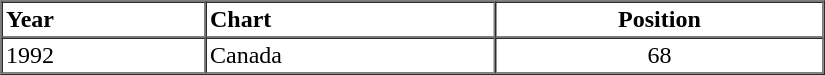<table border="1" cellspacing="0" cellpadding="2" style="width:550px;">
<tr>
<th align="left">Year</th>
<th align="left">Chart</th>
<th style="text-align:center;">Position</th>
</tr>
<tr>
<td>1992</td>
<td>Canada</td>
<td style="text-align:center;">68</td>
</tr>
</table>
